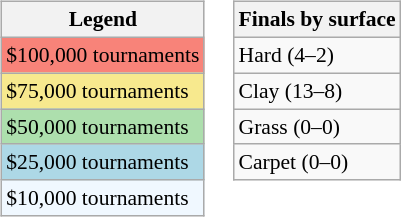<table>
<tr valign=top>
<td><br><table class="wikitable" style=font-size:90%>
<tr>
<th>Legend</th>
</tr>
<tr style="background:#f88379;">
<td>$100,000 tournaments</td>
</tr>
<tr style="background:#f7e98e;">
<td>$75,000 tournaments</td>
</tr>
<tr style="background:#addfad;">
<td>$50,000 tournaments</td>
</tr>
<tr style="background:lightblue;">
<td>$25,000 tournaments</td>
</tr>
<tr style="background:#f0f8ff;">
<td>$10,000 tournaments</td>
</tr>
</table>
</td>
<td><br><table class="wikitable" style=font-size:90%>
<tr>
<th>Finals by surface</th>
</tr>
<tr>
<td>Hard (4–2)</td>
</tr>
<tr>
<td>Clay (13–8)</td>
</tr>
<tr>
<td>Grass (0–0)</td>
</tr>
<tr>
<td>Carpet (0–0)</td>
</tr>
</table>
</td>
</tr>
</table>
